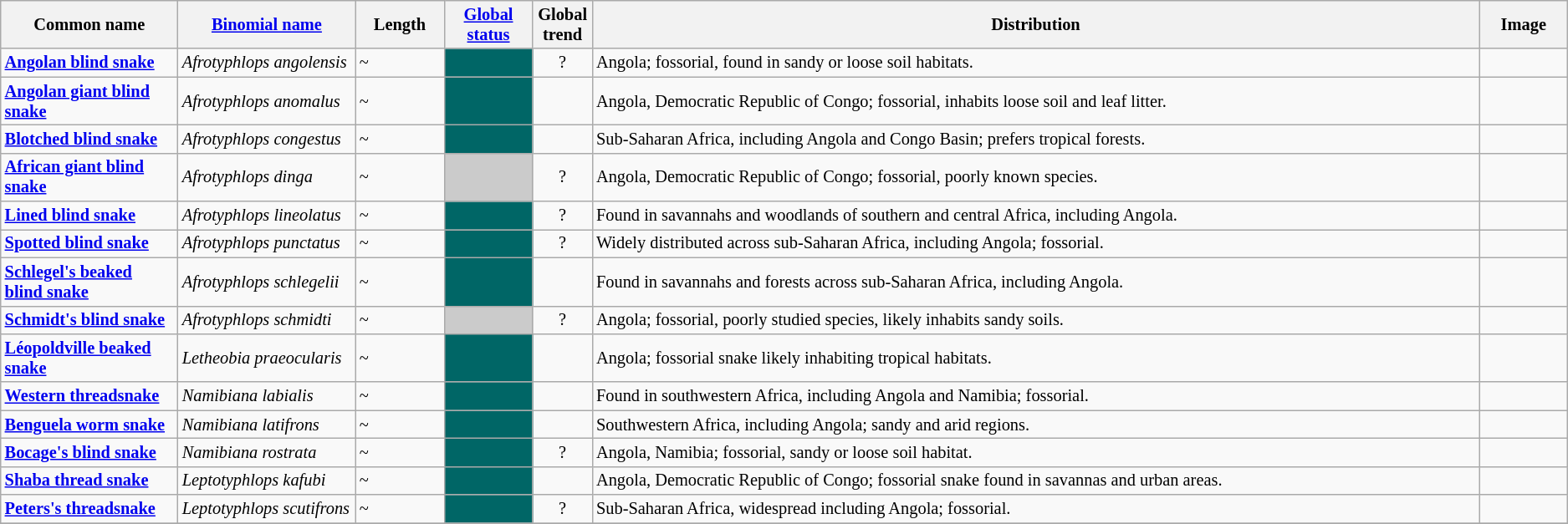<table class="wikitable sortable" style="font-size: 85%">
<tr>
<th width="10%">Common name</th>
<th width="10%"><a href='#'>Binomial name</a></th>
<th width="5%">Length</th>
<th width="5%"><a href='#'>Global status</a></th>
<th width="1%">Global trend</th>
<th width="50%" class="unsortable">Distribution</th>
<th width="5%" class="unsortable">Image</th>
</tr>
<tr>
<td><strong><a href='#'>Angolan blind snake</a></strong></td>
<td><em>Afrotyphlops angolensis</em></td>
<td>~</td>
<td align=center style="background: #006666"></td>
<td align=center>?</td>
<td>Angola; fossorial, found in sandy or loose soil habitats.</td>
<td></td>
</tr>
<tr>
<td><strong><a href='#'>Angolan giant blind snake</a></strong></td>
<td><em>Afrotyphlops anomalus</em></td>
<td>~</td>
<td align=center style="background: #006666"></td>
<td align=center></td>
<td>Angola, Democratic Republic of Congo; fossorial, inhabits loose soil and leaf litter.</td>
<td></td>
</tr>
<tr>
<td><strong><a href='#'>Blotched blind snake</a></strong></td>
<td><em>Afrotyphlops congestus</em></td>
<td>~</td>
<td align=center style="background: #006666"></td>
<td align=center></td>
<td>Sub-Saharan Africa, including Angola and Congo Basin; prefers tropical forests.</td>
<td></td>
</tr>
<tr>
<td><strong><a href='#'>African giant blind snake</a></strong></td>
<td><em>Afrotyphlops dinga</em></td>
<td>~</td>
<td align=center style="background: #cbcbcb"></td>
<td align=center>?</td>
<td>Angola, Democratic Republic of Congo; fossorial, poorly known species.</td>
<td></td>
</tr>
<tr>
<td><strong><a href='#'>Lined blind snake</a></strong></td>
<td><em>Afrotyphlops lineolatus</em></td>
<td>~</td>
<td align=center style="background: #006666"></td>
<td align=center>?</td>
<td>Found in savannahs and woodlands of southern and central Africa, including Angola.</td>
<td></td>
</tr>
<tr>
<td><strong><a href='#'>Spotted blind snake</a></strong></td>
<td><em>Afrotyphlops punctatus</em></td>
<td>~</td>
<td align=center style="background: #006666"></td>
<td align=center>?</td>
<td>Widely distributed across sub-Saharan Africa, including Angola; fossorial.</td>
<td></td>
</tr>
<tr>
<td><strong><a href='#'>Schlegel's beaked blind snake</a></strong></td>
<td><em>Afrotyphlops schlegelii</em></td>
<td>~</td>
<td align=center style="background: #006666"></td>
<td align=center></td>
<td>Found in savannahs and forests across sub-Saharan Africa, including Angola.</td>
<td></td>
</tr>
<tr>
<td><strong><a href='#'>Schmidt's blind snake</a></strong></td>
<td><em>Afrotyphlops schmidti</em></td>
<td>~</td>
<td align=center style="background: #cbcbcb"></td>
<td align=center>?</td>
<td>Angola; fossorial, poorly studied species, likely inhabits sandy soils.</td>
<td></td>
</tr>
<tr>
<td><strong><a href='#'>Léopoldville beaked snake</a></strong></td>
<td><em>Letheobia praeocularis</em></td>
<td>~</td>
<td align=center style="background: #006666"></td>
<td align=center></td>
<td>Angola; fossorial snake likely inhabiting tropical habitats.</td>
<td></td>
</tr>
<tr>
<td><strong><a href='#'>Western threadsnake</a></strong></td>
<td><em>Namibiana labialis</em></td>
<td>~</td>
<td align=center style="background: #006666"></td>
<td align=center></td>
<td>Found in southwestern Africa, including Angola and Namibia; fossorial.</td>
<td></td>
</tr>
<tr>
<td><strong><a href='#'>Benguela worm snake</a></strong></td>
<td><em>Namibiana latifrons</em></td>
<td>~</td>
<td align=center style="background: #006666"></td>
<td align=center></td>
<td>Southwestern Africa, including Angola; sandy and arid regions.</td>
<td></td>
</tr>
<tr>
<td><strong><a href='#'>Bocage's blind snake</a></strong></td>
<td><em>Namibiana rostrata</em></td>
<td>~</td>
<td align=center style="background: #006666"></td>
<td align=center>?</td>
<td>Angola, Namibia; fossorial, sandy or loose soil habitat.</td>
<td></td>
</tr>
<tr>
<td><strong><a href='#'>Shaba thread snake</a></strong></td>
<td><em>Leptotyphlops kafubi</em></td>
<td>~</td>
<td align=center style="background: #006666"></td>
<td align=center></td>
<td>Angola, Democratic Republic of Congo; fossorial snake found in savannas and urban areas.</td>
<td></td>
</tr>
<tr>
<td><strong><a href='#'>Peters's threadsnake</a></strong></td>
<td><em>Leptotyphlops scutifrons</em></td>
<td>~</td>
<td align=center style="background: #006666"></td>
<td align=center>?</td>
<td>Sub-Saharan Africa, widespread including Angola; fossorial.</td>
<td></td>
</tr>
<tr>
</tr>
</table>
